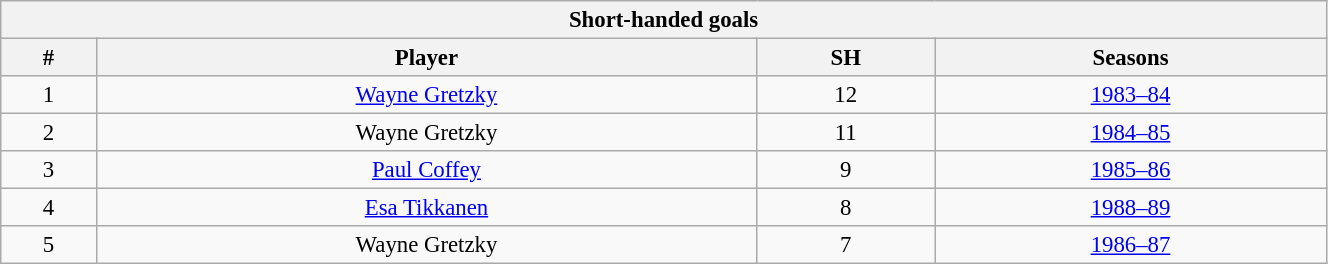<table class="wikitable" style="text-align: center; font-size: 95%" width="70%">
<tr>
<th colspan="4">Short-handed goals</th>
</tr>
<tr>
<th>#</th>
<th>Player</th>
<th>SH</th>
<th>Seasons</th>
</tr>
<tr>
<td>1</td>
<td><a href='#'>Wayne Gretzky</a></td>
<td>12</td>
<td><a href='#'>1983–84</a></td>
</tr>
<tr>
<td>2</td>
<td>Wayne Gretzky</td>
<td>11</td>
<td><a href='#'>1984–85</a></td>
</tr>
<tr>
<td>3</td>
<td><a href='#'>Paul Coffey</a></td>
<td>9</td>
<td><a href='#'>1985–86</a></td>
</tr>
<tr>
<td>4</td>
<td><a href='#'>Esa Tikkanen</a></td>
<td>8</td>
<td><a href='#'>1988–89</a></td>
</tr>
<tr>
<td>5</td>
<td>Wayne Gretzky</td>
<td>7</td>
<td><a href='#'>1986–87</a></td>
</tr>
</table>
